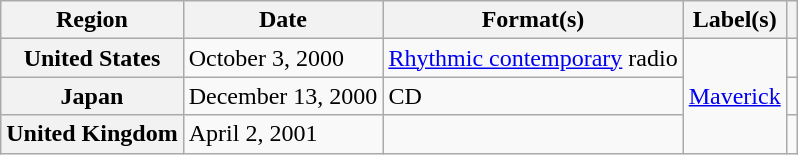<table class="wikitable plainrowheaders">
<tr>
<th scope="col">Region</th>
<th scope="col">Date</th>
<th scope="col">Format(s)</th>
<th scope="col">Label(s)</th>
<th scope="col"></th>
</tr>
<tr>
<th scope="row">United States</th>
<td>October 3, 2000</td>
<td><a href='#'>Rhythmic contemporary</a> radio</td>
<td rowspan="3"><a href='#'>Maverick</a></td>
<td></td>
</tr>
<tr>
<th scope="row">Japan</th>
<td>December 13, 2000</td>
<td>CD</td>
<td></td>
</tr>
<tr>
<th scope="row">United Kingdom</th>
<td>April 2, 2001</td>
<td></td>
<td></td>
</tr>
</table>
